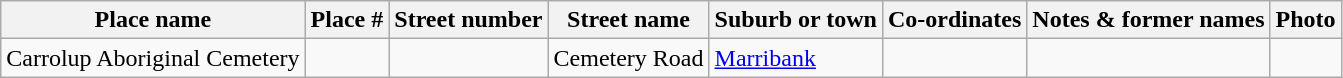<table class="wikitable sortable">
<tr>
<th>Place name</th>
<th>Place #</th>
<th>Street number</th>
<th>Street name</th>
<th>Suburb or town</th>
<th>Co-ordinates</th>
<th class="unsortable">Notes & former names</th>
<th class="unsortable">Photo</th>
</tr>
<tr>
<td>Carrolup Aboriginal Cemetery</td>
<td></td>
<td></td>
<td>Cemetery Road</td>
<td><a href='#'>Marribank</a></td>
<td></td>
<td></td>
<td></td>
</tr>
</table>
